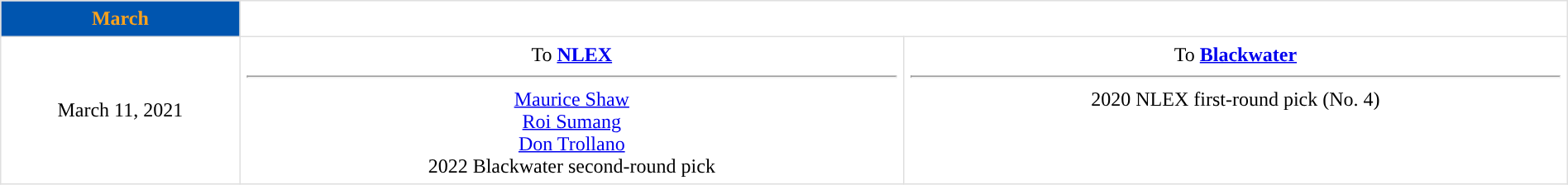<table border=1 style="border-collapse:collapse; text-align: center; width: 100%" bordercolor="#DFDFDF"  cellpadding="5">
<tr bgcolor="eeeeee">
<th style="background:#0055AF; color:#F9A21D; ">March</th>
</tr>
<tr>
<td style="width:12%">March 11, 2021</td>
<td style="width:33.3%" valign="top">To <strong><a href='#'>NLEX</a></strong><hr><a href='#'>Maurice Shaw</a><br><a href='#'>Roi Sumang</a><br><a href='#'>Don Trollano</a><br>2022 Blackwater second-round pick</td>
<td style="width:33.3%" valign="top">To <strong><a href='#'>Blackwater</a></strong><hr>2020 NLEX first-round pick (No. 4)</td>
</tr>
</table>
